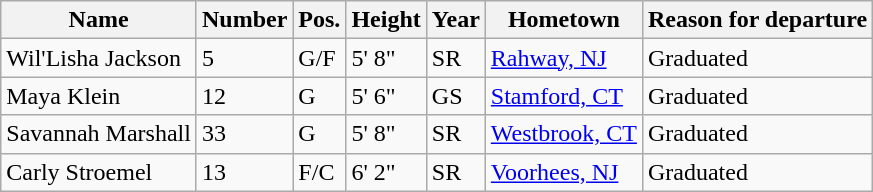<table class="wikitable sortable" border="1">
<tr>
<th>Name</th>
<th>Number</th>
<th>Pos.</th>
<th>Height</th>
<th>Year</th>
<th>Hometown</th>
<th class="unsortable">Reason for departure</th>
</tr>
<tr>
<td>Wil'Lisha Jackson</td>
<td>5</td>
<td>G/F</td>
<td>5' 8"</td>
<td>SR</td>
<td><a href='#'>Rahway, NJ</a></td>
<td>Graduated</td>
</tr>
<tr>
<td>Maya Klein</td>
<td>12</td>
<td>G</td>
<td>5' 6"</td>
<td>GS</td>
<td><a href='#'>Stamford, CT</a></td>
<td>Graduated</td>
</tr>
<tr>
<td>Savannah Marshall</td>
<td>33</td>
<td>G</td>
<td>5' 8"</td>
<td>SR</td>
<td><a href='#'>Westbrook, CT</a></td>
<td>Graduated</td>
</tr>
<tr>
<td>Carly Stroemel</td>
<td>13</td>
<td>F/C</td>
<td>6' 2"</td>
<td>SR</td>
<td><a href='#'>Voorhees, NJ</a></td>
<td>Graduated</td>
</tr>
</table>
